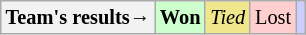<table class="wikitable" style="font-size:85%; text-align:center;">
<tr>
<th>Team's results→</th>
<td style="background-color:#cfc;"><strong>Won</strong></td>
<td style="background-color:#F0E68C;"><em>Tied</em></td>
<td style="background-color:#FFCFCF;">Lost</td>
<td style="background-color:#CFCFFF;"><em></em></td>
</tr>
</table>
